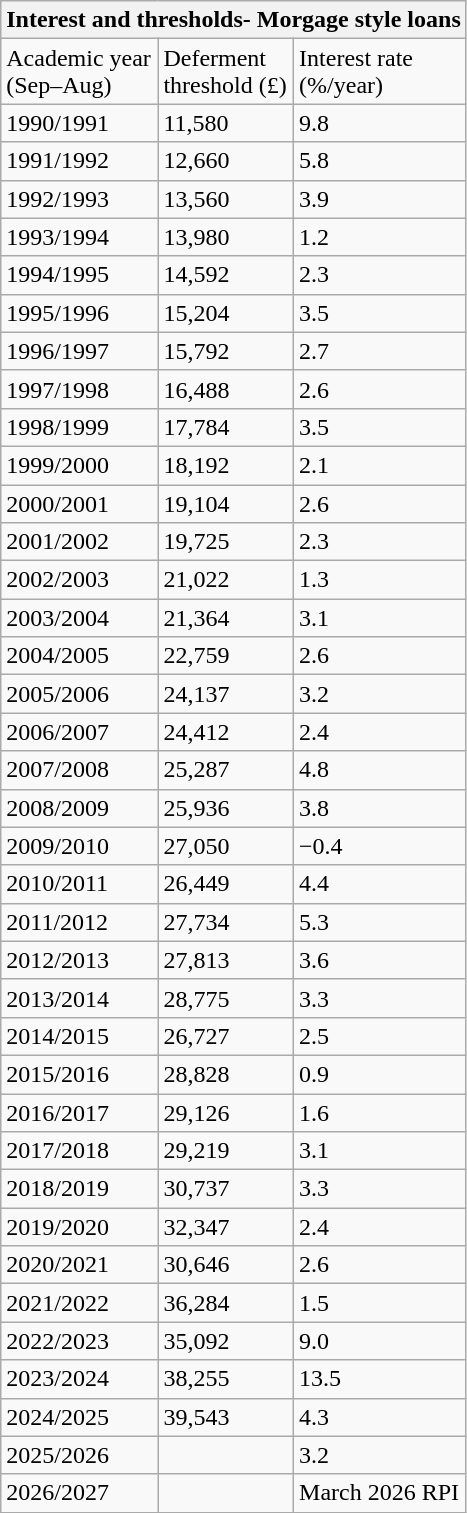<table class="wikitable mw-collapsible mw-collapsed">
<tr>
<th colspan="3">Interest and thresholds- Morgage style loans</th>
</tr>
<tr>
<td>Academic year<br>(Sep–Aug)</td>
<td>Deferment <br>threshold (£)</td>
<td>Interest rate<br>(%/year)</td>
</tr>
<tr>
<td>1990/1991</td>
<td>11,580</td>
<td>9.8</td>
</tr>
<tr>
<td>1991/1992</td>
<td>12,660</td>
<td>5.8</td>
</tr>
<tr>
<td>1992/1993</td>
<td>13,560</td>
<td>3.9</td>
</tr>
<tr>
<td>1993/1994</td>
<td>13,980</td>
<td>1.2</td>
</tr>
<tr>
<td>1994/1995</td>
<td>14,592</td>
<td>2.3</td>
</tr>
<tr>
<td>1995/1996</td>
<td>15,204</td>
<td>3.5</td>
</tr>
<tr>
<td>1996/1997</td>
<td>15,792</td>
<td>2.7</td>
</tr>
<tr>
<td>1997/1998</td>
<td>16,488</td>
<td>2.6</td>
</tr>
<tr>
<td>1998/1999</td>
<td>17,784</td>
<td>3.5</td>
</tr>
<tr>
<td>1999/2000</td>
<td>18,192</td>
<td>2.1</td>
</tr>
<tr>
<td>2000/2001</td>
<td>19,104</td>
<td>2.6</td>
</tr>
<tr>
<td>2001/2002</td>
<td>19,725</td>
<td>2.3</td>
</tr>
<tr>
<td>2002/2003</td>
<td>21,022</td>
<td>1.3</td>
</tr>
<tr>
<td>2003/2004</td>
<td>21,364</td>
<td>3.1</td>
</tr>
<tr>
<td>2004/2005</td>
<td>22,759</td>
<td>2.6</td>
</tr>
<tr>
<td>2005/2006</td>
<td>24,137</td>
<td>3.2</td>
</tr>
<tr>
<td>2006/2007</td>
<td>24,412</td>
<td>2.4</td>
</tr>
<tr>
<td>2007/2008</td>
<td>25,287</td>
<td>4.8</td>
</tr>
<tr>
<td>2008/2009</td>
<td>25,936</td>
<td>3.8</td>
</tr>
<tr>
<td>2009/2010</td>
<td>27,050</td>
<td>−0.4</td>
</tr>
<tr>
<td>2010/2011</td>
<td>26,449</td>
<td>4.4</td>
</tr>
<tr>
<td>2011/2012</td>
<td>27,734</td>
<td>5.3</td>
</tr>
<tr>
<td>2012/2013</td>
<td>27,813</td>
<td>3.6</td>
</tr>
<tr>
<td>2013/2014</td>
<td>28,775</td>
<td>3.3</td>
</tr>
<tr>
<td>2014/2015</td>
<td>26,727</td>
<td>2.5</td>
</tr>
<tr>
<td>2015/2016</td>
<td>28,828</td>
<td>0.9</td>
</tr>
<tr>
<td>2016/2017</td>
<td>29,126</td>
<td>1.6</td>
</tr>
<tr>
<td>2017/2018</td>
<td>29,219</td>
<td>3.1</td>
</tr>
<tr>
<td>2018/2019</td>
<td>30,737</td>
<td>3.3</td>
</tr>
<tr>
<td>2019/2020</td>
<td>32,347</td>
<td>2.4</td>
</tr>
<tr>
<td>2020/2021</td>
<td>30,646</td>
<td>2.6</td>
</tr>
<tr>
<td>2021/2022</td>
<td>36,284</td>
<td>1.5</td>
</tr>
<tr>
<td>2022/2023</td>
<td>35,092</td>
<td>9.0</td>
</tr>
<tr>
<td>2023/2024</td>
<td>38,255</td>
<td>13.5</td>
</tr>
<tr>
<td>2024/2025</td>
<td>39,543</td>
<td>4.3</td>
</tr>
<tr>
<td>2025/2026</td>
<td></td>
<td>3.2</td>
</tr>
<tr>
<td>2026/2027</td>
<td></td>
<td>March 2026 RPI</td>
</tr>
</table>
